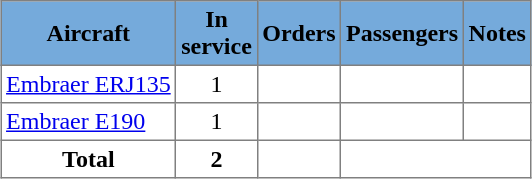<table class="toccolours" border="1" cellpadding="3" style="margin:1em auto; border-collapse:collapse">
<tr bgcolor=#75aadb>
<th>Aircraft</th>
<th>In<br>service</th>
<th>Orders</th>
<th>Passengers</th>
<th>Notes</th>
</tr>
<tr>
<td><a href='#'>Embraer ERJ135</a></td>
<td align="center">1</td>
<td></td>
<td></td>
<td></td>
</tr>
<tr>
<td><a href='#'>Embraer E190</a></td>
<td align="center">1</td>
<td></td>
<td></td>
<td></td>
</tr>
<tr>
<th>Total</th>
<th align="center">2</th>
<th></th>
<th colspan="2"></th>
</tr>
</table>
